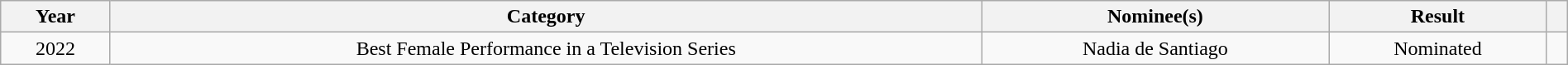<table class="wikitable" style="width:100%; text-align:center;">
<tr>
<th>Year</th>
<th>Category</th>
<th>Nominee(s)</th>
<th>Result</th>
<th></th>
</tr>
<tr>
<td>2022</td>
<td>Best Female Performance in a Television Series</td>
<td>Nadia de Santiago</td>
<td>Nominated</td>
<td></td>
</tr>
</table>
